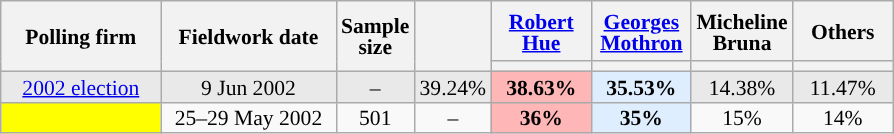<table class="wikitable sortable" style="text-align:center;font-size:90%;line-height:14px;">
<tr style="height:40px;">
<th style="width:100px;" rowspan="2">Polling firm</th>
<th style="width:110px;" rowspan="2">Fieldwork date</th>
<th style="width:35px;" rowspan="2">Sample<br>size</th>
<th style="width:30px;" rowspan="2"></th>
<th class="unsortable" style="width:60px;"><a href='#'>Robert Hue</a><br></th>
<th class="unsortable" style="width:60px;"><a href='#'>Georges Mothron</a><br></th>
<th class="unsortable" style="width:60px;">Micheline Bruna<br></th>
<th class="unsortable" style="width:60px;">Others</th>
</tr>
<tr>
<th style="background:"></th>
<th style="background:"></th>
<th style="background:"></th>
<th style="background:"></th>
</tr>
<tr style="background:#E9E9E9;">
<td><a href='#'>2002 election</a></td>
<td data-sort-value="2002-06-09">9 Jun 2002</td>
<td>–</td>
<td>39.24%</td>
<td style="background:#FFB6B6;"><strong>38.63%</strong></td>
<td style="background:#DFEEFF;"><strong>35.53%</strong></td>
<td>14.38%</td>
<td>11.47%</td>
</tr>
<tr>
<td style="background:yellow;"></td>
<td data-sort-value="2002-05-29">25–29 May 2002</td>
<td>501</td>
<td>–</td>
<td style="background:#FFB6B6;"><strong>36%</strong></td>
<td style="background:#DFEEFF;"><strong>35%</strong></td>
<td>15%</td>
<td>14%</td>
</tr>
</table>
